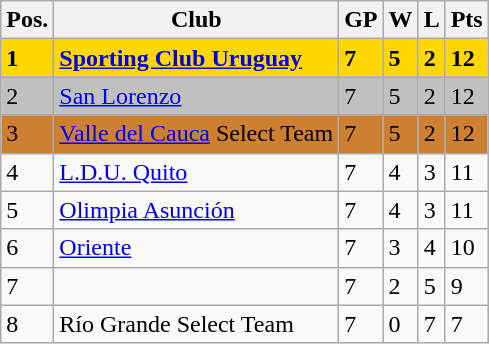<table class="wikitable">
<tr>
<th>Pos.</th>
<th><strong>Club</strong></th>
<th>GP</th>
<th>W</th>
<th>L</th>
<th><strong>Pts</strong></th>
</tr>
<tr bgcolor=gold>
<td><strong>1</strong></td>
<td><strong> <a href='#'>Sporting Club Uruguay</a></strong></td>
<td><strong>7</strong></td>
<td><strong>5</strong></td>
<td><strong>2</strong></td>
<td><strong>12</strong></td>
</tr>
<tr bgcolor=silver>
<td>2</td>
<td> <a href='#'>San Lorenzo</a></td>
<td>7</td>
<td>5</td>
<td>2</td>
<td>12</td>
</tr>
<tr bgcolor=#CD7F32>
<td>3</td>
<td> <a href='#'>Valle del Cauca</a> Select Team</td>
<td>7</td>
<td>5</td>
<td>2</td>
<td>12</td>
</tr>
<tr>
<td>4</td>
<td> <a href='#'>L.D.U. Quito</a></td>
<td>7</td>
<td>4</td>
<td>3</td>
<td>11</td>
</tr>
<tr>
<td>5</td>
<td> <a href='#'>Olimpia Asunción</a></td>
<td>7</td>
<td>4</td>
<td>3</td>
<td>11</td>
</tr>
<tr>
<td>6</td>
<td> <a href='#'>Oriente</a></td>
<td>7</td>
<td>3</td>
<td>4</td>
<td>10</td>
</tr>
<tr>
<td>7</td>
<td></td>
<td>7</td>
<td>2</td>
<td>5</td>
<td>9</td>
</tr>
<tr>
<td>8</td>
<td> Río Grande Select Team</td>
<td>7</td>
<td>0</td>
<td>7</td>
<td>7</td>
</tr>
</table>
